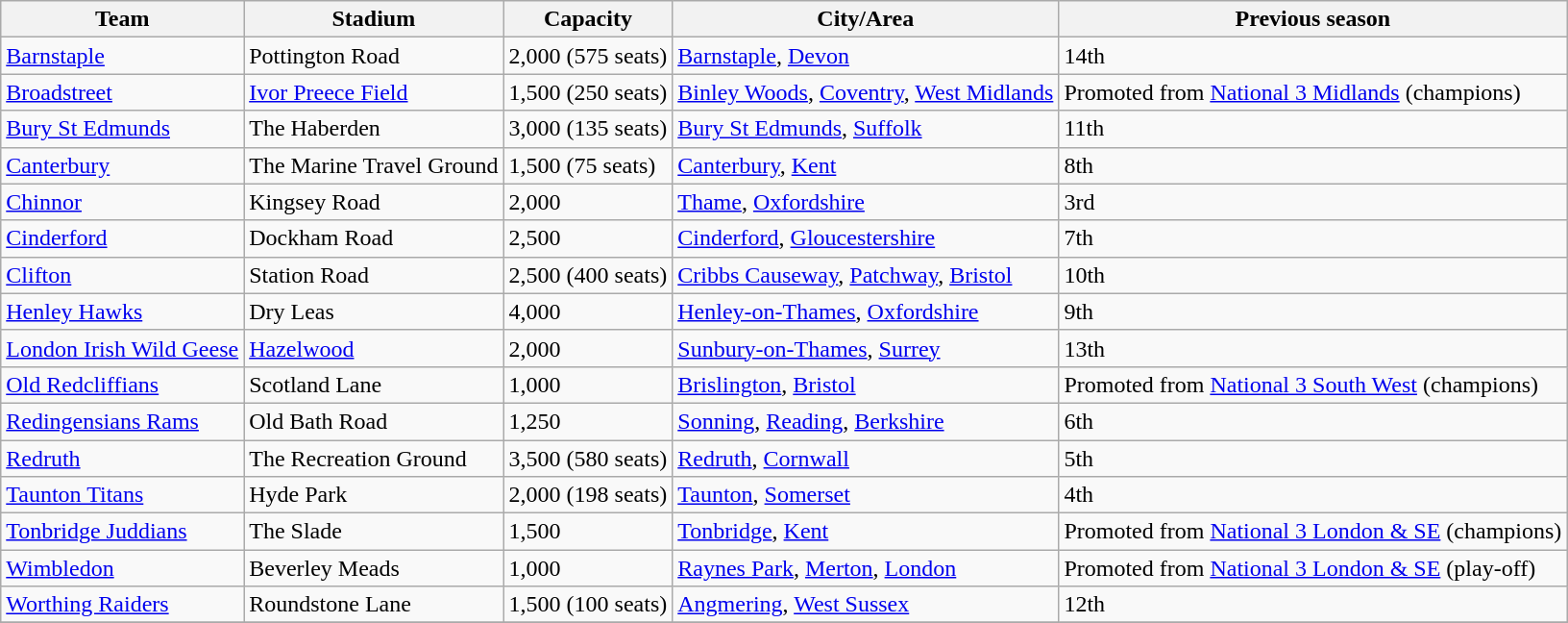<table class="wikitable sortable">
<tr>
<th>Team</th>
<th>Stadium</th>
<th>Capacity</th>
<th>City/Area</th>
<th>Previous season</th>
</tr>
<tr>
<td><a href='#'>Barnstaple</a></td>
<td>Pottington Road</td>
<td>2,000 (575 seats)</td>
<td><a href='#'>Barnstaple</a>, <a href='#'>Devon</a></td>
<td>14th</td>
</tr>
<tr>
<td><a href='#'>Broadstreet</a></td>
<td><a href='#'>Ivor Preece Field</a></td>
<td>1,500 (250 seats)</td>
<td><a href='#'>Binley Woods</a>, <a href='#'>Coventry</a>, <a href='#'>West Midlands</a></td>
<td>Promoted from <a href='#'>National 3 Midlands</a> (champions)</td>
</tr>
<tr>
<td><a href='#'>Bury St Edmunds</a></td>
<td>The Haberden</td>
<td>3,000 (135 seats)</td>
<td><a href='#'>Bury St Edmunds</a>, <a href='#'>Suffolk</a></td>
<td>11th</td>
</tr>
<tr>
<td><a href='#'>Canterbury</a></td>
<td>The Marine Travel Ground</td>
<td>1,500 (75 seats)</td>
<td><a href='#'>Canterbury</a>, <a href='#'>Kent</a></td>
<td>8th</td>
</tr>
<tr>
<td><a href='#'>Chinnor</a></td>
<td>Kingsey Road</td>
<td>2,000</td>
<td><a href='#'>Thame</a>, <a href='#'>Oxfordshire</a></td>
<td>3rd</td>
</tr>
<tr>
<td><a href='#'>Cinderford</a></td>
<td>Dockham Road</td>
<td>2,500</td>
<td><a href='#'>Cinderford</a>, <a href='#'>Gloucestershire</a></td>
<td>7th</td>
</tr>
<tr>
<td><a href='#'>Clifton</a></td>
<td>Station Road</td>
<td>2,500 (400 seats)</td>
<td><a href='#'>Cribbs Causeway</a>, <a href='#'>Patchway</a>, <a href='#'>Bristol</a></td>
<td>10th</td>
</tr>
<tr>
<td><a href='#'>Henley Hawks</a></td>
<td>Dry Leas</td>
<td>4,000</td>
<td><a href='#'>Henley-on-Thames</a>, <a href='#'>Oxfordshire</a></td>
<td>9th</td>
</tr>
<tr>
<td><a href='#'>London Irish Wild Geese</a></td>
<td><a href='#'>Hazelwood</a></td>
<td>2,000</td>
<td><a href='#'>Sunbury-on-Thames</a>, <a href='#'>Surrey</a></td>
<td>13th</td>
</tr>
<tr>
<td><a href='#'>Old Redcliffians</a></td>
<td>Scotland Lane</td>
<td>1,000</td>
<td><a href='#'>Brislington</a>, <a href='#'>Bristol</a></td>
<td>Promoted from <a href='#'>National 3 South West</a> (champions)</td>
</tr>
<tr>
<td><a href='#'>Redingensians Rams</a></td>
<td>Old Bath Road</td>
<td>1,250</td>
<td><a href='#'>Sonning</a>, <a href='#'>Reading</a>, <a href='#'>Berkshire</a></td>
<td>6th</td>
</tr>
<tr>
<td><a href='#'>Redruth</a></td>
<td>The Recreation Ground</td>
<td>3,500 (580 seats)</td>
<td><a href='#'>Redruth</a>, <a href='#'>Cornwall</a></td>
<td>5th</td>
</tr>
<tr>
<td><a href='#'>Taunton Titans</a></td>
<td>Hyde Park</td>
<td>2,000 (198 seats)</td>
<td><a href='#'>Taunton</a>, <a href='#'>Somerset</a></td>
<td>4th</td>
</tr>
<tr>
<td><a href='#'>Tonbridge Juddians</a></td>
<td>The Slade</td>
<td>1,500</td>
<td><a href='#'>Tonbridge</a>, <a href='#'>Kent</a></td>
<td>Promoted from <a href='#'>National 3 London & SE</a> (champions)</td>
</tr>
<tr>
<td><a href='#'>Wimbledon</a></td>
<td>Beverley Meads</td>
<td>1,000</td>
<td><a href='#'>Raynes Park</a>, <a href='#'>Merton</a>, <a href='#'>London</a></td>
<td>Promoted from <a href='#'>National 3 London & SE</a> (play-off)</td>
</tr>
<tr>
<td><a href='#'>Worthing Raiders</a></td>
<td>Roundstone Lane</td>
<td>1,500 (100 seats)</td>
<td><a href='#'>Angmering</a>, <a href='#'>West Sussex</a></td>
<td>12th</td>
</tr>
<tr>
</tr>
</table>
